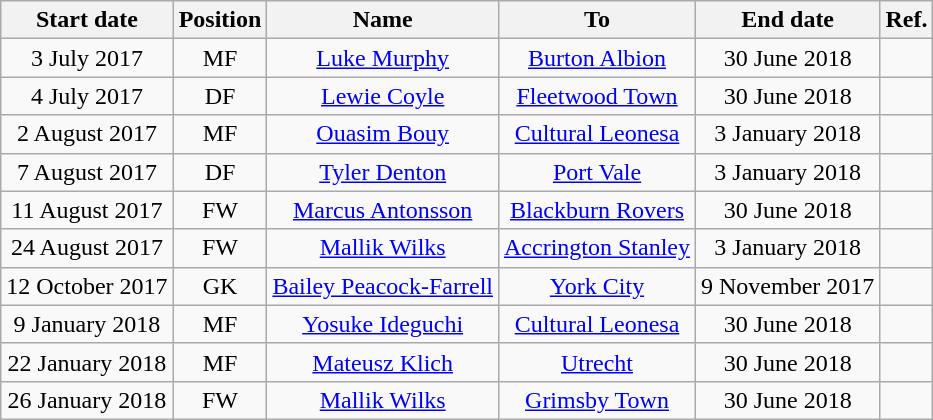<table class="wikitable" style="text-align:center;">
<tr>
<th>Start date</th>
<th>Position</th>
<th>Name</th>
<th>To</th>
<th>End date</th>
<th>Ref.</th>
</tr>
<tr>
<td>3 July 2017</td>
<td>MF</td>
<td><a href='#'>Luke Murphy</a></td>
<td><a href='#'>Burton Albion</a></td>
<td>30 June 2018</td>
<td></td>
</tr>
<tr>
<td>4 July 2017</td>
<td>DF</td>
<td><a href='#'>Lewie Coyle</a></td>
<td><a href='#'>Fleetwood Town</a></td>
<td>30 June 2018</td>
<td></td>
</tr>
<tr>
<td>2 August 2017</td>
<td>MF</td>
<td><a href='#'>Ouasim Bouy</a></td>
<td><a href='#'>Cultural Leonesa</a></td>
<td>3 January 2018</td>
<td></td>
</tr>
<tr>
<td>7 August 2017</td>
<td>DF</td>
<td><a href='#'>Tyler Denton</a></td>
<td><a href='#'>Port Vale</a></td>
<td>3 January 2018</td>
<td></td>
</tr>
<tr>
<td>11 August 2017</td>
<td>FW</td>
<td><a href='#'>Marcus Antonsson</a></td>
<td><a href='#'>Blackburn Rovers</a></td>
<td>30 June 2018</td>
<td></td>
</tr>
<tr>
<td>24 August 2017</td>
<td>FW</td>
<td><a href='#'>Mallik Wilks</a></td>
<td><a href='#'>Accrington Stanley</a></td>
<td>3 January 2018</td>
<td></td>
</tr>
<tr>
<td>12 October 2017</td>
<td>GK</td>
<td><a href='#'>Bailey Peacock-Farrell</a></td>
<td><a href='#'>York City</a></td>
<td>9 November 2017</td>
<td></td>
</tr>
<tr>
<td>9 January 2018</td>
<td>MF</td>
<td><a href='#'>Yosuke Ideguchi</a></td>
<td><a href='#'>Cultural Leonesa</a></td>
<td>30 June 2018</td>
<td></td>
</tr>
<tr>
<td>22 January 2018</td>
<td>MF</td>
<td><a href='#'>Mateusz Klich</a></td>
<td><a href='#'>Utrecht</a></td>
<td>30 June 2018</td>
<td></td>
</tr>
<tr>
<td>26 January 2018</td>
<td>FW</td>
<td><a href='#'>Mallik Wilks</a></td>
<td><a href='#'>Grimsby Town</a></td>
<td>30 June 2018</td>
<td></td>
</tr>
</table>
